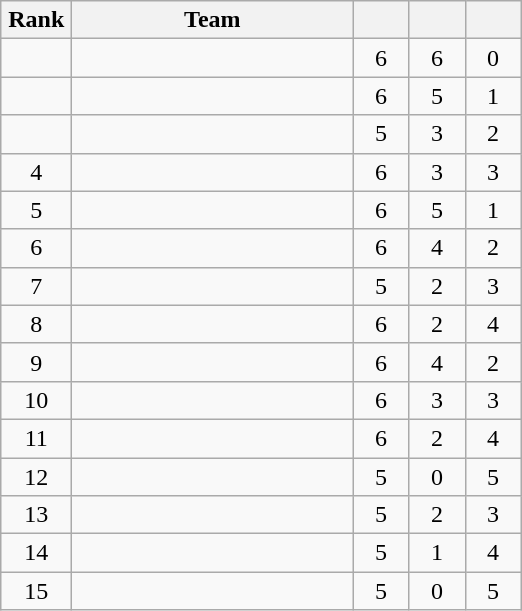<table class="wikitable" style="text-align: center;">
<tr>
<th width=40>Rank</th>
<th width=180>Team</th>
<th width=30></th>
<th width=30></th>
<th width=30></th>
</tr>
<tr>
<td></td>
<td align="left"></td>
<td>6</td>
<td>6</td>
<td>0</td>
</tr>
<tr>
<td></td>
<td align="left"></td>
<td>6</td>
<td>5</td>
<td>1</td>
</tr>
<tr>
<td></td>
<td align="left"></td>
<td>5</td>
<td>3</td>
<td>2</td>
</tr>
<tr>
<td>4</td>
<td align="left"></td>
<td>6</td>
<td>3</td>
<td>3</td>
</tr>
<tr>
<td>5</td>
<td align="left"></td>
<td>6</td>
<td>5</td>
<td>1</td>
</tr>
<tr>
<td>6</td>
<td align="left"></td>
<td>6</td>
<td>4</td>
<td>2</td>
</tr>
<tr>
<td>7</td>
<td align="left"></td>
<td>5</td>
<td>2</td>
<td>3</td>
</tr>
<tr>
<td>8</td>
<td align="left"></td>
<td>6</td>
<td>2</td>
<td>4</td>
</tr>
<tr>
<td>9</td>
<td align="left"></td>
<td>6</td>
<td>4</td>
<td>2</td>
</tr>
<tr>
<td>10</td>
<td align="left"></td>
<td>6</td>
<td>3</td>
<td>3</td>
</tr>
<tr>
<td>11</td>
<td align="left"></td>
<td>6</td>
<td>2</td>
<td>4</td>
</tr>
<tr>
<td>12</td>
<td align="left"></td>
<td>5</td>
<td>0</td>
<td>5</td>
</tr>
<tr>
<td>13</td>
<td align="left"></td>
<td>5</td>
<td>2</td>
<td>3</td>
</tr>
<tr>
<td>14</td>
<td align="left"></td>
<td>5</td>
<td>1</td>
<td>4</td>
</tr>
<tr>
<td>15</td>
<td align="left"></td>
<td>5</td>
<td>0</td>
<td>5</td>
</tr>
</table>
